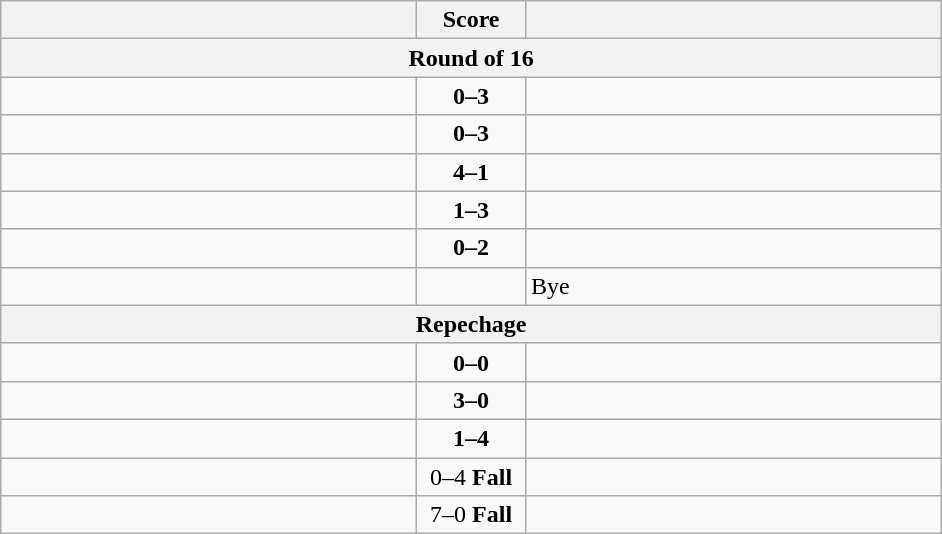<table class="wikitable" style="text-align: left;">
<tr>
<th align="right" width="270"></th>
<th width="65">Score</th>
<th align="left" width="270"></th>
</tr>
<tr>
<th colspan="3">Round of 16</th>
</tr>
<tr>
<td></td>
<td align=center><strong>0–3</strong></td>
<td><strong></strong></td>
</tr>
<tr>
<td></td>
<td align=center><strong>0–3</strong></td>
<td><strong></strong></td>
</tr>
<tr>
<td><strong></strong></td>
<td align=center><strong>4–1</strong></td>
<td></td>
</tr>
<tr>
<td></td>
<td align=center><strong>1–3</strong></td>
<td><strong></strong></td>
</tr>
<tr>
<td></td>
<td align=center><strong>0–2</strong></td>
<td><strong></strong></td>
</tr>
<tr>
<td><strong></strong></td>
<td></td>
<td>Bye</td>
</tr>
<tr>
<th colspan="3">Repechage</th>
</tr>
<tr>
<td></td>
<td align=center><strong>0–0</strong></td>
<td><strong></strong></td>
</tr>
<tr>
<td><strong></strong></td>
<td align=center><strong>3–0</strong></td>
<td></td>
</tr>
<tr>
<td></td>
<td align=center><strong>1–4</strong></td>
<td><strong></strong></td>
</tr>
<tr>
<td></td>
<td align=center>0–4 <strong>Fall</strong></td>
<td><strong></strong></td>
</tr>
<tr>
<td><strong></strong></td>
<td align=center>7–0 <strong>Fall</strong></td>
<td></td>
</tr>
</table>
